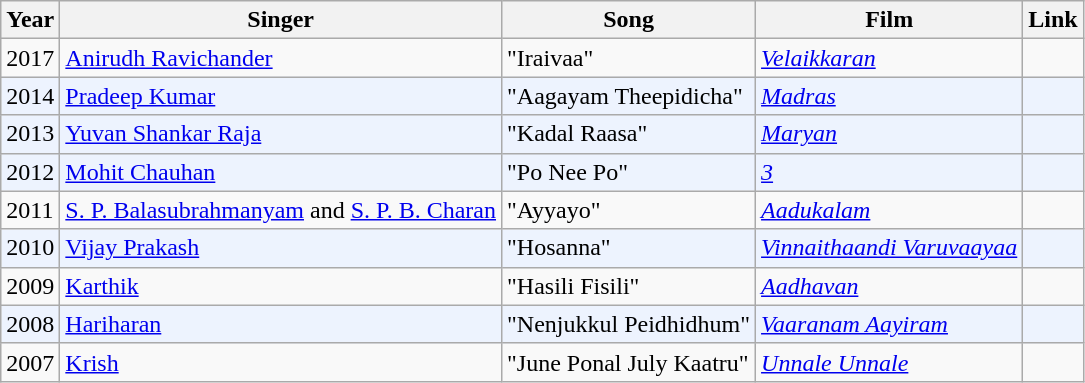<table class="wikitable">
<tr>
<th>Year</th>
<th>Singer</th>
<th>Song</th>
<th>Film</th>
<th>Link</th>
</tr>
<tr>
<td>2017</td>
<td><a href='#'>Anirudh Ravichander</a></td>
<td>"Iraivaa"</td>
<td><em><a href='#'>Velaikkaran</a></em></td>
<td></td>
</tr>
<tr bgcolor=#edf3fe>
<td>2014</td>
<td><a href='#'>Pradeep Kumar</a></td>
<td>"Aagayam Theepidicha"</td>
<td><em><a href='#'>Madras</a></em></td>
<td></td>
</tr>
<tr bgcolor=#edf3fe>
<td>2013</td>
<td><a href='#'>Yuvan Shankar Raja</a></td>
<td>"Kadal Raasa"</td>
<td><em><a href='#'>Maryan</a></em></td>
<td></td>
</tr>
<tr bgcolor=#edf3fe>
<td>2012</td>
<td><a href='#'>Mohit Chauhan</a></td>
<td>"Po Nee Po"</td>
<td><em><a href='#'>3</a></em></td>
<td></td>
</tr>
<tr>
<td>2011</td>
<td><a href='#'>S. P. Balasubrahmanyam</a> and <a href='#'>S. P. B. Charan</a></td>
<td>"Ayyayo"</td>
<td><em><a href='#'>Aadukalam</a></em></td>
<td></td>
</tr>
<tr bgcolor=#edf3fe>
<td>2010</td>
<td><a href='#'>Vijay Prakash</a></td>
<td>"Hosanna"</td>
<td><em><a href='#'>Vinnaithaandi Varuvaayaa</a></em></td>
<td></td>
</tr>
<tr>
<td>2009</td>
<td><a href='#'>Karthik</a></td>
<td>"Hasili Fisili"</td>
<td><em><a href='#'>Aadhavan</a></em></td>
<td></td>
</tr>
<tr bgcolor=#edf3fe>
<td>2008</td>
<td><a href='#'>Hariharan</a></td>
<td>"Nenjukkul Peidhidhum"</td>
<td><em><a href='#'>Vaaranam Aayiram</a></em></td>
<td></td>
</tr>
<tr>
<td>2007</td>
<td><a href='#'>Krish</a></td>
<td>"June Ponal July Kaatru"</td>
<td><em><a href='#'>Unnale Unnale</a></em></td>
<td></td>
</tr>
</table>
